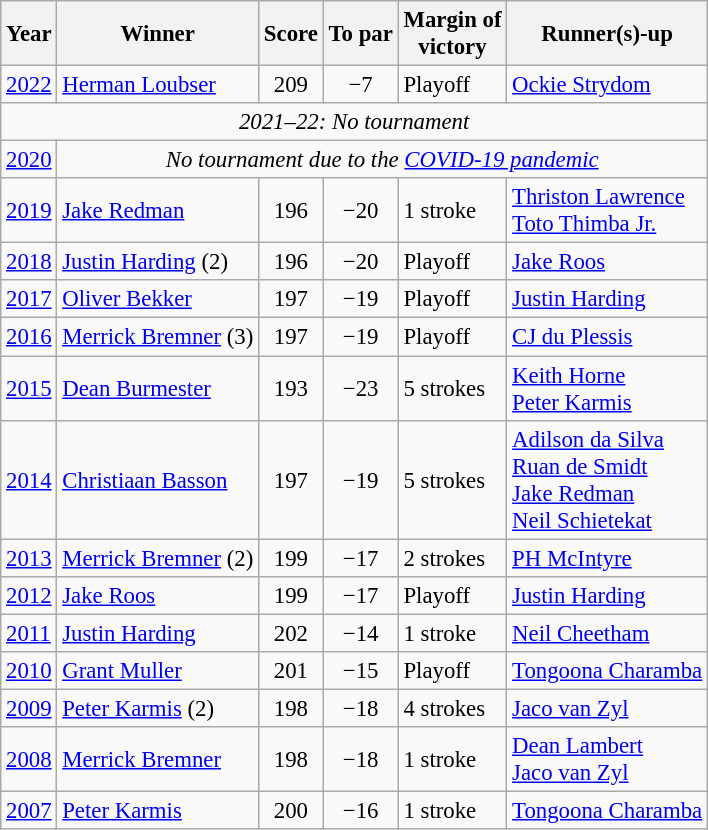<table class=wikitable style="font-size:95%">
<tr>
<th>Year</th>
<th>Winner</th>
<th>Score</th>
<th>To par</th>
<th>Margin of<br>victory</th>
<th>Runner(s)-up</th>
</tr>
<tr>
<td><a href='#'>2022</a></td>
<td> <a href='#'>Herman Loubser</a></td>
<td align=center>209</td>
<td align=center>−7</td>
<td>Playoff</td>
<td> <a href='#'>Ockie Strydom</a></td>
</tr>
<tr>
<td colspan=6 align=center><em>2021–22: No tournament</em></td>
</tr>
<tr>
<td><a href='#'>2020</a></td>
<td colspan=5 align=center><em>No tournament due to the <a href='#'>COVID-19 pandemic</a></em></td>
</tr>
<tr>
<td><a href='#'>2019</a></td>
<td> <a href='#'>Jake Redman</a></td>
<td align=center>196</td>
<td align=center>−20</td>
<td>1 stroke</td>
<td> <a href='#'>Thriston Lawrence</a><br> <a href='#'>Toto Thimba Jr.</a></td>
</tr>
<tr>
<td><a href='#'>2018</a></td>
<td> <a href='#'>Justin Harding</a> (2)</td>
<td align=center>196</td>
<td align=center>−20</td>
<td>Playoff</td>
<td> <a href='#'>Jake Roos</a></td>
</tr>
<tr>
<td><a href='#'>2017</a></td>
<td> <a href='#'>Oliver Bekker</a></td>
<td align=center>197</td>
<td align=center>−19</td>
<td>Playoff</td>
<td> <a href='#'>Justin Harding</a></td>
</tr>
<tr>
<td><a href='#'>2016</a></td>
<td> <a href='#'>Merrick Bremner</a> (3)</td>
<td align=center>197</td>
<td align=center>−19</td>
<td>Playoff</td>
<td> <a href='#'>CJ du Plessis</a></td>
</tr>
<tr>
<td><a href='#'>2015</a></td>
<td> <a href='#'>Dean Burmester</a></td>
<td align=center>193</td>
<td align=center>−23</td>
<td>5 strokes</td>
<td> <a href='#'>Keith Horne</a><br> <a href='#'>Peter Karmis</a></td>
</tr>
<tr>
<td><a href='#'>2014</a></td>
<td> <a href='#'>Christiaan Basson</a></td>
<td align=center>197</td>
<td align=center>−19</td>
<td>5 strokes</td>
<td> <a href='#'>Adilson da Silva</a><br> <a href='#'>Ruan de Smidt</a><br> <a href='#'>Jake Redman</a><br> <a href='#'>Neil Schietekat</a></td>
</tr>
<tr>
<td><a href='#'>2013</a></td>
<td> <a href='#'>Merrick Bremner</a> (2)</td>
<td align=center>199</td>
<td align=center>−17</td>
<td>2 strokes</td>
<td> <a href='#'>PH McIntyre</a></td>
</tr>
<tr>
<td><a href='#'>2012</a></td>
<td> <a href='#'>Jake Roos</a></td>
<td align=center>199</td>
<td align=center>−17</td>
<td>Playoff</td>
<td> <a href='#'>Justin Harding</a></td>
</tr>
<tr>
<td><a href='#'>2011</a></td>
<td> <a href='#'>Justin Harding</a></td>
<td align=center>202</td>
<td align=center>−14</td>
<td>1 stroke</td>
<td> <a href='#'>Neil Cheetham</a></td>
</tr>
<tr>
<td><a href='#'>2010</a></td>
<td> <a href='#'>Grant Muller</a></td>
<td align=center>201</td>
<td align=center>−15</td>
<td>Playoff</td>
<td> <a href='#'>Tongoona Charamba</a></td>
</tr>
<tr>
<td><a href='#'>2009</a></td>
<td> <a href='#'>Peter Karmis</a> (2)</td>
<td align=center>198</td>
<td align=center>−18</td>
<td>4 strokes</td>
<td> <a href='#'>Jaco van Zyl</a></td>
</tr>
<tr>
<td><a href='#'>2008</a></td>
<td> <a href='#'>Merrick Bremner</a></td>
<td align=center>198</td>
<td align=center>−18</td>
<td>1 stroke</td>
<td> <a href='#'>Dean Lambert</a><br> <a href='#'>Jaco van Zyl</a></td>
</tr>
<tr>
<td><a href='#'>2007</a></td>
<td> <a href='#'>Peter Karmis</a></td>
<td align=center>200</td>
<td align=center>−16</td>
<td>1 stroke</td>
<td> <a href='#'>Tongoona Charamba</a></td>
</tr>
</table>
